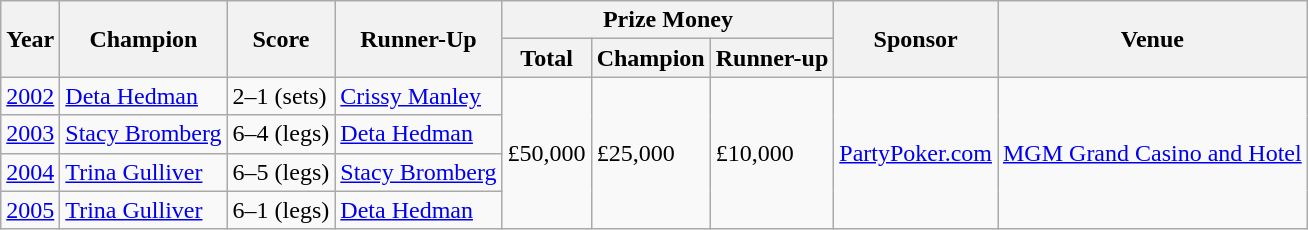<table class="wikitable">
<tr>
<th rowspan=2>Year</th>
<th rowspan=2>Champion</th>
<th rowspan=2>Score</th>
<th rowspan=2>Runner-Up</th>
<th colspan=3>Prize Money</th>
<th rowspan=2>Sponsor</th>
<th rowspan=2>Venue</th>
</tr>
<tr>
<th>Total</th>
<th>Champion</th>
<th>Runner-up</th>
</tr>
<tr>
<td><a href='#'>2002</a></td>
<td> <a href='#'>Deta Hedman</a></td>
<td>2–1 (sets)</td>
<td> <a href='#'>Crissy Manley</a></td>
<td rowspan=4>£50,000</td>
<td rowspan=4>£25,000</td>
<td rowspan=4>£10,000</td>
<td rowspan=4><a href='#'>PartyPoker.com</a></td>
<td rowspan=4><a href='#'>MGM Grand Casino and Hotel</a></td>
</tr>
<tr>
<td><a href='#'>2003</a></td>
<td> <a href='#'>Stacy Bromberg</a></td>
<td>6–4 (legs)</td>
<td> <a href='#'>Deta Hedman</a></td>
</tr>
<tr>
<td><a href='#'>2004</a></td>
<td> <a href='#'>Trina Gulliver</a></td>
<td>6–5 (legs)</td>
<td> <a href='#'>Stacy Bromberg</a></td>
</tr>
<tr>
<td><a href='#'>2005</a></td>
<td> <a href='#'>Trina Gulliver</a></td>
<td>6–1 (legs)</td>
<td> <a href='#'>Deta Hedman</a></td>
</tr>
</table>
